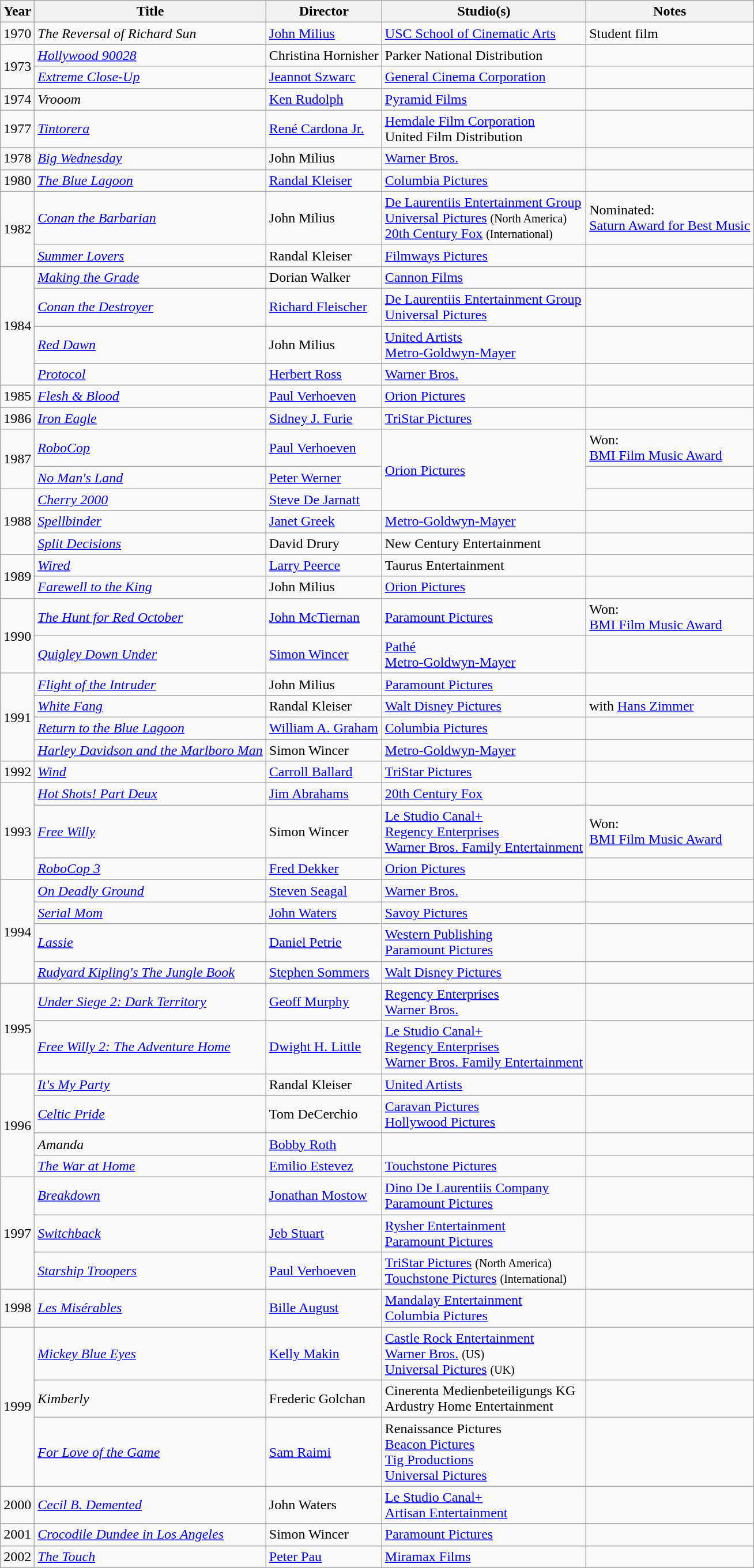<table class="wikitable sortable">
<tr>
<th>Year</th>
<th>Title</th>
<th>Director</th>
<th>Studio(s)</th>
<th>Notes</th>
</tr>
<tr>
<td>1970</td>
<td><em>The Reversal of Richard Sun</em></td>
<td><a href='#'>John Milius</a></td>
<td><a href='#'>USC School of Cinematic Arts</a></td>
<td>Student film</td>
</tr>
<tr>
<td rowspan="2">1973</td>
<td><em><a href='#'>Hollywood 90028</a></em></td>
<td>Christina Hornisher</td>
<td>Parker National Distribution</td>
<td></td>
</tr>
<tr>
<td><em><a href='#'>Extreme Close-Up</a></em></td>
<td><a href='#'>Jeannot Szwarc</a></td>
<td><a href='#'>General Cinema Corporation</a></td>
<td></td>
</tr>
<tr>
<td>1974</td>
<td><em>Vrooom</em></td>
<td><a href='#'>Ken Rudolph</a></td>
<td><a href='#'>Pyramid Films</a></td>
<td></td>
</tr>
<tr>
<td>1977</td>
<td><em><a href='#'>Tintorera</a></em></td>
<td><a href='#'>René Cardona Jr.</a></td>
<td><a href='#'>Hemdale Film Corporation</a><br>United Film Distribution</td>
<td></td>
</tr>
<tr>
<td>1978</td>
<td><em><a href='#'>Big Wednesday</a></em></td>
<td>John Milius</td>
<td><a href='#'>Warner Bros.</a></td>
<td></td>
</tr>
<tr>
<td>1980</td>
<td><em><a href='#'>The Blue Lagoon</a></em></td>
<td><a href='#'>Randal Kleiser</a></td>
<td><a href='#'>Columbia Pictures</a></td>
<td></td>
</tr>
<tr>
<td rowspan="2">1982</td>
<td><em><a href='#'>Conan the Barbarian</a></em></td>
<td>John Milius</td>
<td><a href='#'>De Laurentiis Entertainment Group</a><br><a href='#'>Universal Pictures</a> <small>(North America)</small><br><a href='#'>20th Century Fox</a> <small>(International)</small></td>
<td>Nominated:<br><a href='#'>Saturn Award for Best Music</a></td>
</tr>
<tr>
<td><em><a href='#'>Summer Lovers</a></em></td>
<td>Randal Kleiser</td>
<td><a href='#'>Filmways Pictures</a></td>
<td></td>
</tr>
<tr>
<td rowspan="4">1984</td>
<td><em><a href='#'>Making the Grade</a></em></td>
<td>Dorian Walker</td>
<td><a href='#'>Cannon Films</a></td>
<td></td>
</tr>
<tr>
<td><em><a href='#'>Conan the Destroyer</a></em></td>
<td><a href='#'>Richard Fleischer</a></td>
<td><a href='#'>De Laurentiis Entertainment Group</a><br><a href='#'>Universal Pictures</a></td>
<td></td>
</tr>
<tr>
<td><em><a href='#'>Red Dawn</a></em></td>
<td>John Milius</td>
<td><a href='#'>United Artists</a><br><a href='#'>Metro-Goldwyn-Mayer</a></td>
<td></td>
</tr>
<tr>
<td><em><a href='#'>Protocol</a></em></td>
<td><a href='#'>Herbert Ross</a></td>
<td><a href='#'>Warner Bros.</a></td>
<td></td>
</tr>
<tr>
<td>1985</td>
<td><em><a href='#'>Flesh & Blood</a></em></td>
<td><a href='#'>Paul Verhoeven</a></td>
<td><a href='#'>Orion Pictures</a></td>
<td></td>
</tr>
<tr>
<td>1986</td>
<td><em><a href='#'>Iron Eagle</a></em></td>
<td><a href='#'>Sidney J. Furie</a></td>
<td><a href='#'>TriStar Pictures</a></td>
<td></td>
</tr>
<tr>
<td rowspan="2">1987</td>
<td><em><a href='#'>RoboCop</a></em></td>
<td><a href='#'>Paul Verhoeven</a></td>
<td rowspan="3"><a href='#'>Orion Pictures</a></td>
<td>Won:<br><a href='#'>BMI Film Music Award</a></td>
</tr>
<tr>
<td><em><a href='#'>No Man's Land</a></em></td>
<td><a href='#'>Peter Werner</a></td>
<td></td>
</tr>
<tr>
<td rowspan="3">1988</td>
<td><em><a href='#'>Cherry 2000</a></em></td>
<td><a href='#'>Steve De Jarnatt</a></td>
<td></td>
</tr>
<tr>
<td><em><a href='#'>Spellbinder</a></em></td>
<td><a href='#'>Janet Greek</a></td>
<td><a href='#'>Metro-Goldwyn-Mayer</a></td>
<td></td>
</tr>
<tr>
<td><em><a href='#'>Split Decisions</a></em></td>
<td>David Drury</td>
<td>New Century Entertainment</td>
<td></td>
</tr>
<tr>
<td rowspan="2">1989</td>
<td><em><a href='#'>Wired</a></em></td>
<td><a href='#'>Larry Peerce</a></td>
<td>Taurus Entertainment</td>
<td></td>
</tr>
<tr>
<td><em><a href='#'>Farewell to the King</a></em></td>
<td>John Milius</td>
<td><a href='#'>Orion Pictures</a></td>
<td></td>
</tr>
<tr>
<td rowspan="2">1990</td>
<td><em><a href='#'>The Hunt for Red October</a></em></td>
<td><a href='#'>John McTiernan</a></td>
<td><a href='#'>Paramount Pictures</a></td>
<td>Won:<br><a href='#'>BMI Film Music Award</a></td>
</tr>
<tr>
<td><em><a href='#'>Quigley Down Under</a></em></td>
<td><a href='#'>Simon Wincer</a></td>
<td><a href='#'>Pathé</a><br><a href='#'>Metro-Goldwyn-Mayer</a></td>
<td></td>
</tr>
<tr>
<td rowspan="4">1991</td>
<td><em><a href='#'>Flight of the Intruder</a></em></td>
<td>John Milius</td>
<td><a href='#'>Paramount Pictures</a></td>
<td></td>
</tr>
<tr>
<td><em><a href='#'>White Fang</a></em></td>
<td>Randal Kleiser</td>
<td><a href='#'>Walt Disney Pictures</a></td>
<td>with <a href='#'>Hans Zimmer</a></td>
</tr>
<tr>
<td><em><a href='#'>Return to the Blue Lagoon</a></em></td>
<td><a href='#'>William A. Graham</a></td>
<td><a href='#'>Columbia Pictures</a></td>
<td></td>
</tr>
<tr>
<td><em><a href='#'>Harley Davidson and the Marlboro Man</a></em></td>
<td>Simon Wincer</td>
<td><a href='#'>Metro-Goldwyn-Mayer</a></td>
<td></td>
</tr>
<tr>
<td rowspan="1">1992</td>
<td><em><a href='#'>Wind</a></em></td>
<td><a href='#'>Carroll Ballard</a></td>
<td><a href='#'>TriStar Pictures</a></td>
<td></td>
</tr>
<tr>
<td rowspan="3">1993</td>
<td><em><a href='#'>Hot Shots! Part Deux</a></em></td>
<td><a href='#'>Jim Abrahams</a></td>
<td><a href='#'>20th Century Fox</a></td>
<td></td>
</tr>
<tr>
<td><em><a href='#'>Free Willy</a></em></td>
<td>Simon Wincer</td>
<td><a href='#'>Le Studio Canal+</a><br><a href='#'>Regency Enterprises</a><br><a href='#'>Warner Bros. Family Entertainment</a></td>
<td>Won:<br><a href='#'>BMI Film Music Award</a></td>
</tr>
<tr>
<td><em><a href='#'>RoboCop 3</a></em></td>
<td><a href='#'>Fred Dekker</a></td>
<td><a href='#'>Orion Pictures</a></td>
<td></td>
</tr>
<tr>
<td rowspan="4">1994</td>
<td><em><a href='#'>On Deadly Ground</a></em></td>
<td><a href='#'>Steven Seagal</a></td>
<td><a href='#'>Warner Bros.</a></td>
<td></td>
</tr>
<tr>
<td><em><a href='#'>Serial Mom</a></em></td>
<td><a href='#'>John Waters</a></td>
<td><a href='#'>Savoy Pictures</a></td>
<td></td>
</tr>
<tr>
<td><em><a href='#'>Lassie</a></em></td>
<td><a href='#'>Daniel Petrie</a></td>
<td><a href='#'>Western Publishing</a><br><a href='#'>Paramount Pictures</a></td>
<td></td>
</tr>
<tr>
<td><em><a href='#'>Rudyard Kipling's The Jungle Book</a></em></td>
<td><a href='#'>Stephen Sommers</a></td>
<td><a href='#'>Walt Disney Pictures</a></td>
<td></td>
</tr>
<tr>
<td rowspan="2">1995</td>
<td><em><a href='#'>Under Siege 2: Dark Territory</a></em></td>
<td><a href='#'>Geoff Murphy</a></td>
<td><a href='#'>Regency Enterprises</a><br><a href='#'>Warner Bros.</a></td>
<td></td>
</tr>
<tr>
<td><em><a href='#'>Free Willy 2: The Adventure Home</a></em></td>
<td><a href='#'>Dwight H. Little</a></td>
<td><a href='#'>Le Studio Canal+</a><br><a href='#'>Regency Enterprises</a><br><a href='#'>Warner Bros. Family Entertainment</a></td>
<td></td>
</tr>
<tr>
<td rowspan="4">1996</td>
<td><em><a href='#'>It's My Party</a></em></td>
<td>Randal Kleiser</td>
<td><a href='#'>United Artists</a></td>
<td></td>
</tr>
<tr>
<td><em><a href='#'>Celtic Pride</a></em></td>
<td>Tom DeCerchio</td>
<td><a href='#'>Caravan Pictures</a><br><a href='#'>Hollywood Pictures</a></td>
<td></td>
</tr>
<tr>
<td><em>Amanda</em></td>
<td><a href='#'>Bobby Roth</a></td>
<td></td>
<td></td>
</tr>
<tr>
<td><em><a href='#'>The War at Home</a></em></td>
<td><a href='#'>Emilio Estevez</a></td>
<td><a href='#'>Touchstone Pictures</a></td>
<td></td>
</tr>
<tr>
<td rowspan="3">1997</td>
<td><em><a href='#'>Breakdown</a></em></td>
<td><a href='#'>Jonathan Mostow</a></td>
<td><a href='#'>Dino De Laurentiis Company</a><br><a href='#'>Paramount Pictures</a></td>
<td></td>
</tr>
<tr>
<td><em><a href='#'>Switchback</a></em></td>
<td><a href='#'>Jeb Stuart</a></td>
<td><a href='#'>Rysher Entertainment</a><br><a href='#'>Paramount Pictures</a></td>
<td></td>
</tr>
<tr>
<td><em><a href='#'>Starship Troopers</a></em></td>
<td><a href='#'>Paul Verhoeven</a></td>
<td><a href='#'>TriStar Pictures</a> <small>(North America)</small><br> <a href='#'>Touchstone Pictures</a> <small>(International)</small></td>
<td></td>
</tr>
<tr>
<td>1998</td>
<td><em><a href='#'>Les Misérables</a></em></td>
<td><a href='#'>Bille August</a></td>
<td><a href='#'>Mandalay Entertainment</a><br><a href='#'>Columbia Pictures</a></td>
<td></td>
</tr>
<tr>
<td rowspan="3">1999</td>
<td><em><a href='#'>Mickey Blue Eyes</a></em></td>
<td><a href='#'>Kelly Makin</a></td>
<td><a href='#'>Castle Rock Entertainment</a><br><a href='#'>Warner Bros.</a> <small>(US)</small><br><a href='#'>Universal Pictures</a> <small>(UK)</small></td>
<td></td>
</tr>
<tr>
<td><em>Kimberly</em></td>
<td>Frederic Golchan</td>
<td>Cinerenta Medienbeteiligungs KG<br>Ardustry Home Entertainment</td>
<td></td>
</tr>
<tr>
<td><em><a href='#'>For Love of the Game</a></em></td>
<td><a href='#'>Sam Raimi</a></td>
<td>Renaissance Pictures<br><a href='#'>Beacon Pictures</a><br><a href='#'>Tig Productions</a><br><a href='#'>Universal Pictures</a></td>
<td></td>
</tr>
<tr>
<td>2000</td>
<td><em><a href='#'>Cecil B. Demented</a></em></td>
<td>John Waters</td>
<td><a href='#'>Le Studio Canal+</a><br><a href='#'>Artisan Entertainment</a></td>
<td></td>
</tr>
<tr>
<td>2001</td>
<td><em><a href='#'>Crocodile Dundee in Los Angeles</a></em></td>
<td>Simon Wincer</td>
<td><a href='#'>Paramount Pictures</a></td>
<td></td>
</tr>
<tr>
<td>2002</td>
<td><em><a href='#'>The Touch</a></em></td>
<td><a href='#'>Peter Pau</a></td>
<td><a href='#'>Miramax Films</a></td>
<td></td>
</tr>
</table>
